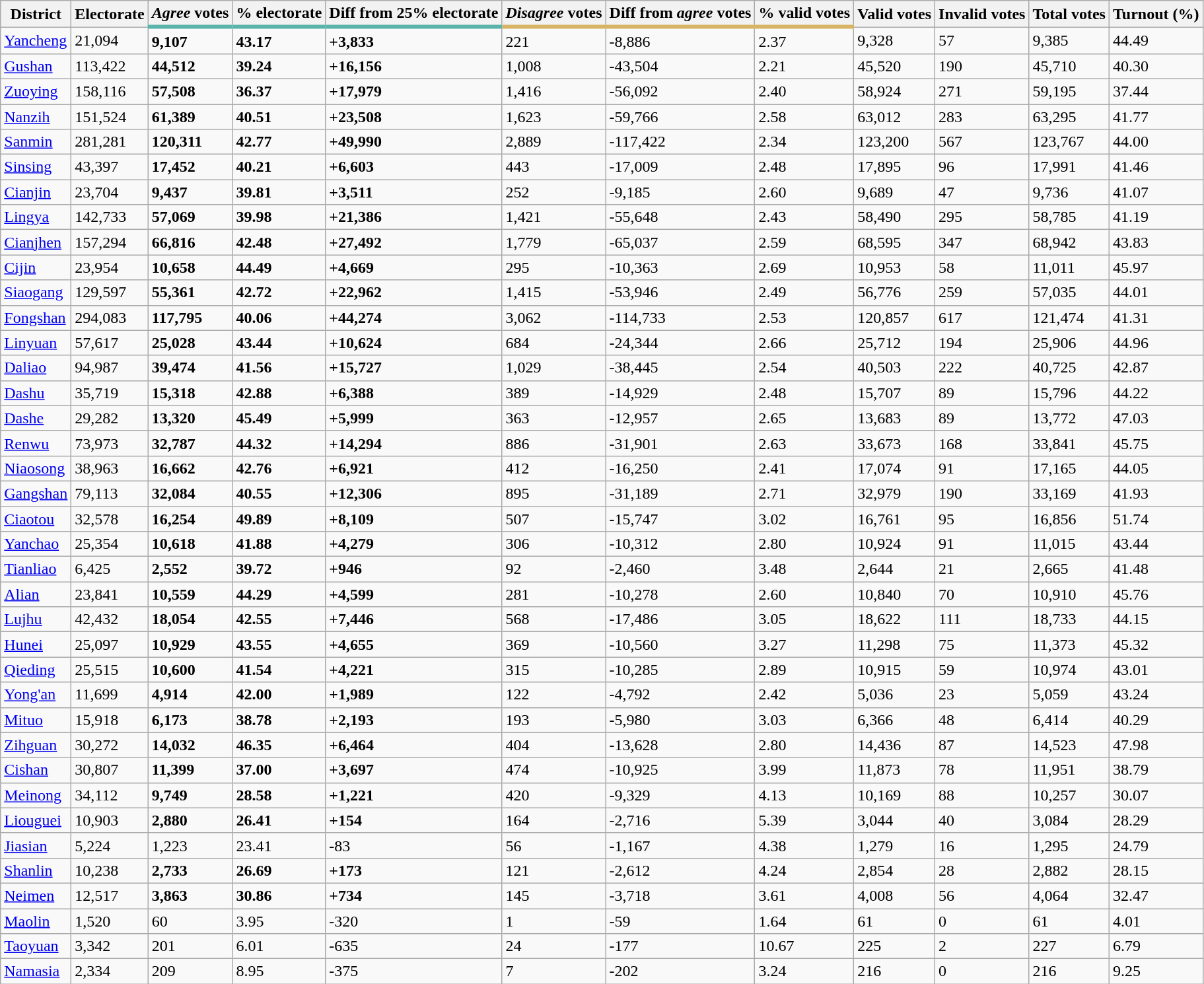<table class="wikitable sortable">
<tr>
<th>District</th>
<th>Electorate</th>
<th style="border-bottom:4px solid #5ab4ac;"><em>Agree</em> votes</th>
<th style="border-bottom:4px solid #5ab4ac;">% electorate</th>
<th style="border-bottom:4px solid #5ab4ac;">Diff from 25% electorate</th>
<th style="border-bottom:4px solid #d8b365;"><em>Disagree</em> votes</th>
<th style="border-bottom:4px solid #d8b365;">Diff from <em>agree</em> votes</th>
<th style="border-bottom:4px solid #d8b365;">% valid votes</th>
<th>Valid votes</th>
<th>Invalid votes</th>
<th>Total votes</th>
<th>Turnout (%)</th>
</tr>
<tr>
<td><a href='#'>Yancheng</a></td>
<td>21,094</td>
<td><strong>9,107</strong></td>
<td><strong>43.17</strong></td>
<td><strong>+3,833</strong></td>
<td>221</td>
<td>-8,886</td>
<td>2.37</td>
<td>9,328</td>
<td>57</td>
<td>9,385</td>
<td>44.49</td>
</tr>
<tr>
<td><a href='#'>Gushan</a></td>
<td>113,422</td>
<td><strong>44,512</strong></td>
<td><strong>39.24</strong></td>
<td><strong>+16,156</strong></td>
<td>1,008</td>
<td>-43,504</td>
<td>2.21</td>
<td>45,520</td>
<td>190</td>
<td>45,710</td>
<td>40.30</td>
</tr>
<tr>
<td><a href='#'>Zuoying</a></td>
<td>158,116</td>
<td><strong>57,508</strong></td>
<td><strong>36.37</strong></td>
<td><strong>+17,979</strong></td>
<td>1,416</td>
<td>-56,092</td>
<td>2.40</td>
<td>58,924</td>
<td>271</td>
<td>59,195</td>
<td>37.44</td>
</tr>
<tr>
<td><a href='#'>Nanzih</a></td>
<td>151,524</td>
<td><strong>61,389</strong></td>
<td><strong>40.51</strong></td>
<td><strong>+23,508</strong></td>
<td>1,623</td>
<td>-59,766</td>
<td>2.58</td>
<td>63,012</td>
<td>283</td>
<td>63,295</td>
<td>41.77</td>
</tr>
<tr>
<td><a href='#'>Sanmin</a></td>
<td>281,281</td>
<td><strong>120,311</strong></td>
<td><strong>42.77</strong></td>
<td><strong>+49,990</strong></td>
<td>2,889</td>
<td>-117,422</td>
<td>2.34</td>
<td>123,200</td>
<td>567</td>
<td>123,767</td>
<td>44.00</td>
</tr>
<tr>
<td><a href='#'>Sinsing</a></td>
<td>43,397</td>
<td><strong>17,452</strong></td>
<td><strong>40.21</strong></td>
<td><strong>+6,603</strong></td>
<td>443</td>
<td>-17,009</td>
<td>2.48</td>
<td>17,895</td>
<td>96</td>
<td>17,991</td>
<td>41.46</td>
</tr>
<tr>
<td><a href='#'>Cianjin</a></td>
<td>23,704</td>
<td><strong>9,437</strong></td>
<td><strong>39.81</strong></td>
<td><strong>+3,511</strong></td>
<td>252</td>
<td>-9,185</td>
<td>2.60</td>
<td>9,689</td>
<td>47</td>
<td>9,736</td>
<td>41.07</td>
</tr>
<tr>
<td><a href='#'>Lingya</a></td>
<td>142,733</td>
<td><strong>57,069</strong></td>
<td><strong>39.98</strong></td>
<td><strong>+21,386</strong></td>
<td>1,421</td>
<td>-55,648</td>
<td>2.43</td>
<td>58,490</td>
<td>295</td>
<td>58,785</td>
<td>41.19</td>
</tr>
<tr>
<td><a href='#'>Cianjhen</a></td>
<td>157,294</td>
<td><strong>66,816</strong></td>
<td><strong>42.48</strong></td>
<td><strong>+27,492</strong></td>
<td>1,779</td>
<td>-65,037</td>
<td>2.59</td>
<td>68,595</td>
<td>347</td>
<td>68,942</td>
<td>43.83</td>
</tr>
<tr>
<td><a href='#'>Cijin</a></td>
<td>23,954</td>
<td><strong>10,658</strong></td>
<td><strong>44.49</strong></td>
<td><strong>+4,669</strong></td>
<td>295</td>
<td>-10,363</td>
<td>2.69</td>
<td>10,953</td>
<td>58</td>
<td>11,011</td>
<td>45.97</td>
</tr>
<tr>
<td><a href='#'>Siaogang</a></td>
<td>129,597</td>
<td><strong>55,361</strong></td>
<td><strong>42.72</strong></td>
<td><strong>+22,962</strong></td>
<td>1,415</td>
<td>-53,946</td>
<td>2.49</td>
<td>56,776</td>
<td>259</td>
<td>57,035</td>
<td>44.01</td>
</tr>
<tr>
<td><a href='#'>Fongshan</a></td>
<td>294,083</td>
<td><strong>117,795</strong></td>
<td><strong>40.06</strong></td>
<td><strong>+44,274</strong></td>
<td>3,062</td>
<td>-114,733</td>
<td>2.53</td>
<td>120,857</td>
<td>617</td>
<td>121,474</td>
<td>41.31</td>
</tr>
<tr>
<td><a href='#'>Linyuan</a></td>
<td>57,617</td>
<td><strong>25,028</strong></td>
<td><strong>43.44</strong></td>
<td><strong>+10,624</strong></td>
<td>684</td>
<td>-24,344</td>
<td>2.66</td>
<td>25,712</td>
<td>194</td>
<td>25,906</td>
<td>44.96</td>
</tr>
<tr>
<td><a href='#'>Daliao</a></td>
<td>94,987</td>
<td><strong>39,474</strong></td>
<td><strong>41.56</strong></td>
<td><strong>+15,727</strong></td>
<td>1,029</td>
<td>-38,445</td>
<td>2.54</td>
<td>40,503</td>
<td>222</td>
<td>40,725</td>
<td>42.87</td>
</tr>
<tr>
<td><a href='#'>Dashu</a></td>
<td>35,719</td>
<td><strong>15,318</strong></td>
<td><strong>42.88</strong></td>
<td><strong>+6,388</strong></td>
<td>389</td>
<td>-14,929</td>
<td>2.48</td>
<td>15,707</td>
<td>89</td>
<td>15,796</td>
<td>44.22</td>
</tr>
<tr>
<td><a href='#'>Dashe</a></td>
<td>29,282</td>
<td><strong>13,320</strong></td>
<td><strong>45.49</strong></td>
<td><strong>+5,999</strong></td>
<td>363</td>
<td>-12,957</td>
<td>2.65</td>
<td>13,683</td>
<td>89</td>
<td>13,772</td>
<td>47.03</td>
</tr>
<tr>
<td><a href='#'>Renwu</a></td>
<td>73,973</td>
<td><strong>32,787</strong></td>
<td><strong>44.32</strong></td>
<td><strong>+14,294</strong></td>
<td>886</td>
<td>-31,901</td>
<td>2.63</td>
<td>33,673</td>
<td>168</td>
<td>33,841</td>
<td>45.75</td>
</tr>
<tr>
<td><a href='#'>Niaosong</a></td>
<td>38,963</td>
<td><strong>16,662</strong></td>
<td><strong>42.76</strong></td>
<td><strong>+6,921</strong></td>
<td>412</td>
<td>-16,250</td>
<td>2.41</td>
<td>17,074</td>
<td>91</td>
<td>17,165</td>
<td>44.05</td>
</tr>
<tr>
<td><a href='#'>Gangshan</a></td>
<td>79,113</td>
<td><strong>32,084</strong></td>
<td><strong>40.55</strong></td>
<td><strong>+12,306</strong></td>
<td>895</td>
<td>-31,189</td>
<td>2.71</td>
<td>32,979</td>
<td>190</td>
<td>33,169</td>
<td>41.93</td>
</tr>
<tr>
<td><a href='#'>Ciaotou</a></td>
<td>32,578</td>
<td><strong>16,254</strong></td>
<td><strong>49.89</strong></td>
<td><strong>+8,109</strong></td>
<td>507</td>
<td>-15,747</td>
<td>3.02</td>
<td>16,761</td>
<td>95</td>
<td>16,856</td>
<td>51.74</td>
</tr>
<tr>
<td><a href='#'>Yanchao</a></td>
<td>25,354</td>
<td><strong>10,618</strong></td>
<td><strong>41.88</strong></td>
<td><strong>+4,279</strong></td>
<td>306</td>
<td>-10,312</td>
<td>2.80</td>
<td>10,924</td>
<td>91</td>
<td>11,015</td>
<td>43.44</td>
</tr>
<tr>
<td><a href='#'>Tianliao</a></td>
<td>6,425</td>
<td><strong>2,552</strong></td>
<td><strong>39.72</strong></td>
<td><strong>+946</strong></td>
<td>92</td>
<td>-2,460</td>
<td>3.48</td>
<td>2,644</td>
<td>21</td>
<td>2,665</td>
<td>41.48</td>
</tr>
<tr>
<td><a href='#'>Alian</a></td>
<td>23,841</td>
<td><strong>10,559</strong></td>
<td><strong>44.29</strong></td>
<td><strong>+4,599</strong></td>
<td>281</td>
<td>-10,278</td>
<td>2.60</td>
<td>10,840</td>
<td>70</td>
<td>10,910</td>
<td>45.76</td>
</tr>
<tr>
<td><a href='#'>Lujhu</a></td>
<td>42,432</td>
<td><strong>18,054</strong></td>
<td><strong>42.55</strong></td>
<td><strong>+7,446</strong></td>
<td>568</td>
<td>-17,486</td>
<td>3.05</td>
<td>18,622</td>
<td>111</td>
<td>18,733</td>
<td>44.15</td>
</tr>
<tr>
<td><a href='#'>Hunei</a></td>
<td>25,097</td>
<td><strong>10,929</strong></td>
<td><strong>43.55</strong></td>
<td><strong>+4,655</strong></td>
<td>369</td>
<td>-10,560</td>
<td>3.27</td>
<td>11,298</td>
<td>75</td>
<td>11,373</td>
<td>45.32</td>
</tr>
<tr>
<td><a href='#'>Qieding</a></td>
<td>25,515</td>
<td><strong>10,600</strong></td>
<td><strong>41.54</strong></td>
<td><strong>+4,221</strong></td>
<td>315</td>
<td>-10,285</td>
<td>2.89</td>
<td>10,915</td>
<td>59</td>
<td>10,974</td>
<td>43.01</td>
</tr>
<tr>
<td><a href='#'>Yong'an</a></td>
<td>11,699</td>
<td><strong>4,914</strong></td>
<td><strong>42.00</strong></td>
<td><strong>+1,989</strong></td>
<td>122</td>
<td>-4,792</td>
<td>2.42</td>
<td>5,036</td>
<td>23</td>
<td>5,059</td>
<td>43.24</td>
</tr>
<tr>
<td><a href='#'>Mituo</a></td>
<td>15,918</td>
<td><strong>6,173</strong></td>
<td><strong>38.78</strong></td>
<td><strong>+2,193</strong></td>
<td>193</td>
<td>-5,980</td>
<td>3.03</td>
<td>6,366</td>
<td>48</td>
<td>6,414</td>
<td>40.29</td>
</tr>
<tr>
<td><a href='#'>Zihguan</a></td>
<td>30,272</td>
<td><strong>14,032</strong></td>
<td><strong>46.35</strong></td>
<td><strong>+6,464</strong></td>
<td>404</td>
<td>-13,628</td>
<td>2.80</td>
<td>14,436</td>
<td>87</td>
<td>14,523</td>
<td>47.98</td>
</tr>
<tr>
<td><a href='#'>Cishan</a></td>
<td>30,807</td>
<td><strong>11,399</strong></td>
<td><strong>37.00</strong></td>
<td><strong>+3,697</strong></td>
<td>474</td>
<td>-10,925</td>
<td>3.99</td>
<td>11,873</td>
<td>78</td>
<td>11,951</td>
<td>38.79</td>
</tr>
<tr>
<td><a href='#'>Meinong</a></td>
<td>34,112</td>
<td><strong>9,749</strong></td>
<td><strong>28.58</strong></td>
<td><strong>+1,221</strong></td>
<td>420</td>
<td>-9,329</td>
<td>4.13</td>
<td>10,169</td>
<td>88</td>
<td>10,257</td>
<td>30.07</td>
</tr>
<tr>
<td><a href='#'>Liouguei</a></td>
<td>10,903</td>
<td><strong>2,880</strong></td>
<td><strong>26.41</strong></td>
<td><strong>+154</strong></td>
<td>164</td>
<td>-2,716</td>
<td>5.39</td>
<td>3,044</td>
<td>40</td>
<td>3,084</td>
<td>28.29</td>
</tr>
<tr>
<td><a href='#'>Jiasian</a></td>
<td>5,224</td>
<td>1,223</td>
<td>23.41</td>
<td>-83</td>
<td>56</td>
<td>-1,167</td>
<td>4.38</td>
<td>1,279</td>
<td>16</td>
<td>1,295</td>
<td>24.79</td>
</tr>
<tr>
<td><a href='#'>Shanlin</a></td>
<td>10,238</td>
<td><strong>2,733</strong></td>
<td><strong>26.69</strong></td>
<td><strong>+173</strong></td>
<td>121</td>
<td>-2,612</td>
<td>4.24</td>
<td>2,854</td>
<td>28</td>
<td>2,882</td>
<td>28.15</td>
</tr>
<tr>
<td><a href='#'>Neimen</a></td>
<td>12,517</td>
<td><strong>3,863</strong></td>
<td><strong>30.86</strong></td>
<td><strong>+734</strong></td>
<td>145</td>
<td>-3,718</td>
<td>3.61</td>
<td>4,008</td>
<td>56</td>
<td>4,064</td>
<td>32.47</td>
</tr>
<tr>
<td><a href='#'>Maolin</a></td>
<td>1,520</td>
<td>60</td>
<td>3.95</td>
<td>-320</td>
<td>1</td>
<td>-59</td>
<td>1.64</td>
<td>61</td>
<td>0</td>
<td>61</td>
<td>4.01</td>
</tr>
<tr>
<td><a href='#'>Taoyuan</a></td>
<td>3,342</td>
<td>201</td>
<td>6.01</td>
<td>-635</td>
<td>24</td>
<td>-177</td>
<td>10.67</td>
<td>225</td>
<td>2</td>
<td>227</td>
<td>6.79</td>
</tr>
<tr>
<td><a href='#'>Namasia</a></td>
<td>2,334</td>
<td>209</td>
<td>8.95</td>
<td>-375</td>
<td>7</td>
<td>-202</td>
<td>3.24</td>
<td>216</td>
<td>0</td>
<td>216</td>
<td>9.25</td>
</tr>
</table>
